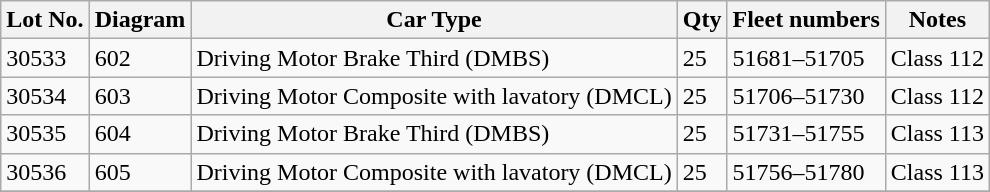<table class="wikitable">
<tr>
<th>Lot No.</th>
<th>Diagram</th>
<th>Car Type</th>
<th>Qty</th>
<th>Fleet numbers</th>
<th>Notes</th>
</tr>
<tr>
<td>30533</td>
<td>602</td>
<td>Driving Motor Brake Third (DMBS)</td>
<td>25</td>
<td>51681–51705</td>
<td>Class 112</td>
</tr>
<tr>
<td>30534</td>
<td>603</td>
<td>Driving Motor Composite with lavatory (DMCL)</td>
<td>25</td>
<td>51706–51730</td>
<td>Class 112</td>
</tr>
<tr>
<td>30535</td>
<td>604</td>
<td>Driving Motor Brake Third (DMBS)</td>
<td>25</td>
<td>51731–51755</td>
<td>Class 113</td>
</tr>
<tr>
<td>30536</td>
<td>605</td>
<td>Driving Motor Composite with lavatory (DMCL)</td>
<td>25</td>
<td>51756–51780</td>
<td>Class 113</td>
</tr>
<tr>
</tr>
</table>
